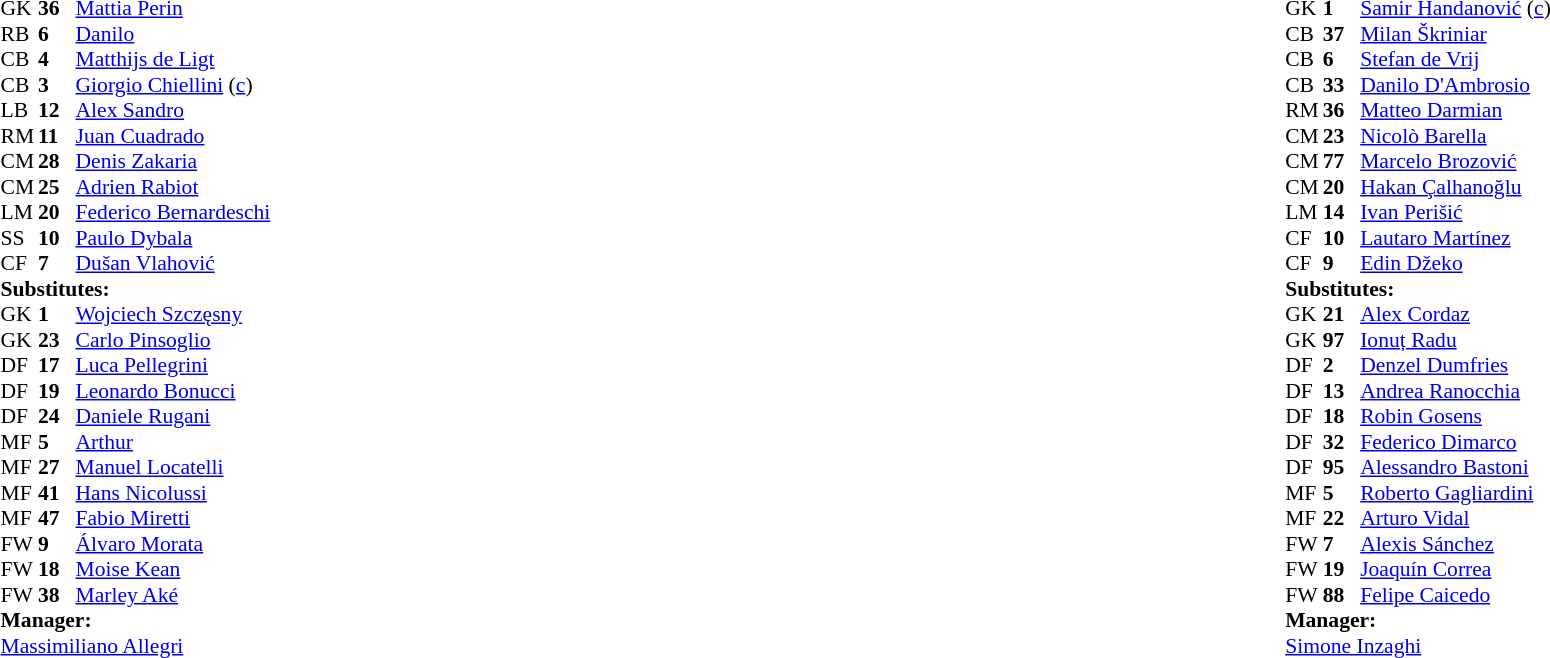<table width="100%">
<tr>
<td valign="top" width="40%"><br><table style="font-size:90%" cellspacing="0" cellpadding="0">
<tr>
<th width=25></th>
<th width=25></th>
</tr>
<tr>
<td>GK</td>
<td><strong>36</strong></td>
<td> <a href='#'>Mattia Perin</a></td>
</tr>
<tr>
<td>RB</td>
<td><strong>6</strong></td>
<td> <a href='#'>Danilo</a></td>
<td></td>
<td></td>
</tr>
<tr>
<td>CB</td>
<td><strong>4</strong></td>
<td> <a href='#'>Matthijs de Ligt</a></td>
</tr>
<tr>
<td>CB</td>
<td><strong>3</strong></td>
<td> <a href='#'>Giorgio Chiellini</a> (<a href='#'>c</a>)</td>
<td></td>
<td></td>
</tr>
<tr>
<td>LB</td>
<td><strong>12</strong></td>
<td> <a href='#'>Alex Sandro</a></td>
<td></td>
<td></td>
</tr>
<tr>
<td>RM</td>
<td><strong>11</strong></td>
<td> <a href='#'>Juan Cuadrado</a></td>
</tr>
<tr>
<td>CM</td>
<td><strong>28</strong></td>
<td> <a href='#'>Denis Zakaria</a></td>
<td></td>
<td></td>
</tr>
<tr>
<td>CM</td>
<td><strong>25</strong></td>
<td> <a href='#'>Adrien Rabiot</a></td>
</tr>
<tr>
<td>LM</td>
<td><strong>20</strong></td>
<td> <a href='#'>Federico Bernardeschi</a></td>
<td></td>
<td></td>
</tr>
<tr>
<td>SS</td>
<td><strong>10</strong></td>
<td> <a href='#'>Paulo Dybala</a></td>
<td></td>
<td></td>
</tr>
<tr>
<td>CF</td>
<td><strong>7</strong></td>
<td> <a href='#'>Dušan Vlahović</a></td>
</tr>
<tr>
<td colspan=3><strong>Substitutes:</strong></td>
</tr>
<tr>
<td>GK</td>
<td><strong>1</strong></td>
<td> <a href='#'>Wojciech Szczęsny</a></td>
</tr>
<tr>
<td>GK</td>
<td><strong>23</strong></td>
<td> <a href='#'>Carlo Pinsoglio</a></td>
</tr>
<tr>
<td>DF</td>
<td><strong>17</strong></td>
<td> <a href='#'>Luca Pellegrini</a></td>
<td></td>
<td></td>
</tr>
<tr>
<td>DF</td>
<td><strong>19</strong></td>
<td> <a href='#'>Leonardo Bonucci</a></td>
<td></td>
<td></td>
</tr>
<tr>
<td>DF</td>
<td><strong>24</strong></td>
<td> <a href='#'>Daniele Rugani</a></td>
</tr>
<tr>
<td>MF</td>
<td><strong>5</strong></td>
<td> <a href='#'>Arthur</a></td>
<td></td>
<td></td>
</tr>
<tr>
<td>MF</td>
<td><strong>27</strong></td>
<td> <a href='#'>Manuel Locatelli</a></td>
<td></td>
<td></td>
</tr>
<tr>
<td>MF</td>
<td><strong>41</strong></td>
<td> <a href='#'>Hans Nicolussi</a></td>
</tr>
<tr>
<td>MF</td>
<td><strong>47</strong></td>
<td> <a href='#'>Fabio Miretti</a></td>
</tr>
<tr>
<td>FW</td>
<td><strong>9</strong></td>
<td> <a href='#'>Álvaro Morata</a></td>
<td></td>
<td></td>
</tr>
<tr>
<td>FW</td>
<td><strong>18</strong></td>
<td> <a href='#'>Moise Kean</a></td>
<td></td>
<td></td>
</tr>
<tr>
<td>FW</td>
<td><strong>38</strong></td>
<td> <a href='#'>Marley Aké</a></td>
</tr>
<tr>
<td colspan=3><strong>Manager:</strong></td>
</tr>
<tr>
<td colspan=3> <a href='#'>Massimiliano Allegri</a></td>
<td></td>
</tr>
</table>
</td>
<td valign="top"></td>
<td valign="top" width="50%"><br><table style="font-size:90%; margin:auto" cellspacing="0" cellpadding="0">
<tr>
<th width=25></th>
<th width=25></th>
</tr>
<tr>
<td>GK</td>
<td><strong>1</strong></td>
<td> <a href='#'>Samir Handanović</a> (<a href='#'>c</a>)</td>
</tr>
<tr>
<td>CB</td>
<td><strong>37</strong></td>
<td> <a href='#'>Milan Škriniar</a></td>
</tr>
<tr>
<td>CB</td>
<td><strong>6</strong></td>
<td> <a href='#'>Stefan de Vrij</a></td>
</tr>
<tr>
<td>CB</td>
<td><strong>33</strong></td>
<td> <a href='#'>Danilo D'Ambrosio</a></td>
<td></td>
<td></td>
</tr>
<tr>
<td>RM</td>
<td><strong>36</strong></td>
<td> <a href='#'>Matteo Darmian</a></td>
<td></td>
<td></td>
</tr>
<tr>
<td>CM</td>
<td><strong>23</strong></td>
<td> <a href='#'>Nicolò Barella</a></td>
</tr>
<tr>
<td>CM</td>
<td><strong>77</strong></td>
<td> <a href='#'>Marcelo Brozović</a></td>
<td></td>
</tr>
<tr>
<td>CM</td>
<td><strong>20</strong></td>
<td> <a href='#'>Hakan Çalhanoğlu</a></td>
<td></td>
<td></td>
</tr>
<tr>
<td>LM</td>
<td><strong>14</strong></td>
<td> <a href='#'>Ivan Perišić</a></td>
</tr>
<tr>
<td>CF</td>
<td><strong>10</strong></td>
<td> <a href='#'>Lautaro Martínez</a></td>
<td></td>
<td></td>
</tr>
<tr>
<td>CF</td>
<td><strong>9</strong></td>
<td> <a href='#'>Edin Džeko</a></td>
<td></td>
<td></td>
</tr>
<tr>
<td colspan=3><strong>Substitutes:</strong></td>
</tr>
<tr>
<td>GK</td>
<td><strong>21</strong></td>
<td> <a href='#'>Alex Cordaz</a></td>
</tr>
<tr>
<td>GK</td>
<td><strong>97</strong></td>
<td> <a href='#'>Ionuț Radu</a></td>
</tr>
<tr>
<td>DF</td>
<td><strong>2</strong></td>
<td> <a href='#'>Denzel Dumfries</a></td>
<td></td>
<td></td>
</tr>
<tr>
<td>DF</td>
<td><strong>13</strong></td>
<td> <a href='#'>Andrea Ranocchia</a></td>
</tr>
<tr>
<td>DF</td>
<td><strong>18</strong></td>
<td> <a href='#'>Robin Gosens</a></td>
</tr>
<tr>
<td>DF</td>
<td><strong>32</strong></td>
<td> <a href='#'>Federico Dimarco</a></td>
<td></td>
<td></td>
<td></td>
</tr>
<tr>
<td>DF</td>
<td><strong>95</strong></td>
<td> <a href='#'>Alessandro Bastoni</a></td>
<td></td>
<td></td>
<td></td>
</tr>
<tr>
<td>MF</td>
<td><strong>5</strong></td>
<td> <a href='#'>Roberto Gagliardini</a></td>
</tr>
<tr>
<td>MF</td>
<td><strong>22</strong></td>
<td> <a href='#'>Arturo Vidal</a></td>
<td></td>
<td></td>
</tr>
<tr>
<td>FW</td>
<td><strong>7</strong></td>
<td> <a href='#'>Alexis Sánchez</a></td>
<td></td>
<td></td>
</tr>
<tr>
<td>FW</td>
<td><strong>19</strong></td>
<td> <a href='#'>Joaquín Correa</a></td>
<td></td>
<td></td>
</tr>
<tr>
<td>FW</td>
<td><strong>88</strong></td>
<td> <a href='#'>Felipe Caicedo</a></td>
</tr>
<tr>
<td colspan=3><strong>Manager:</strong></td>
</tr>
<tr>
<td colspan=3> <a href='#'>Simone Inzaghi</a></td>
</tr>
</table>
</td>
</tr>
</table>
